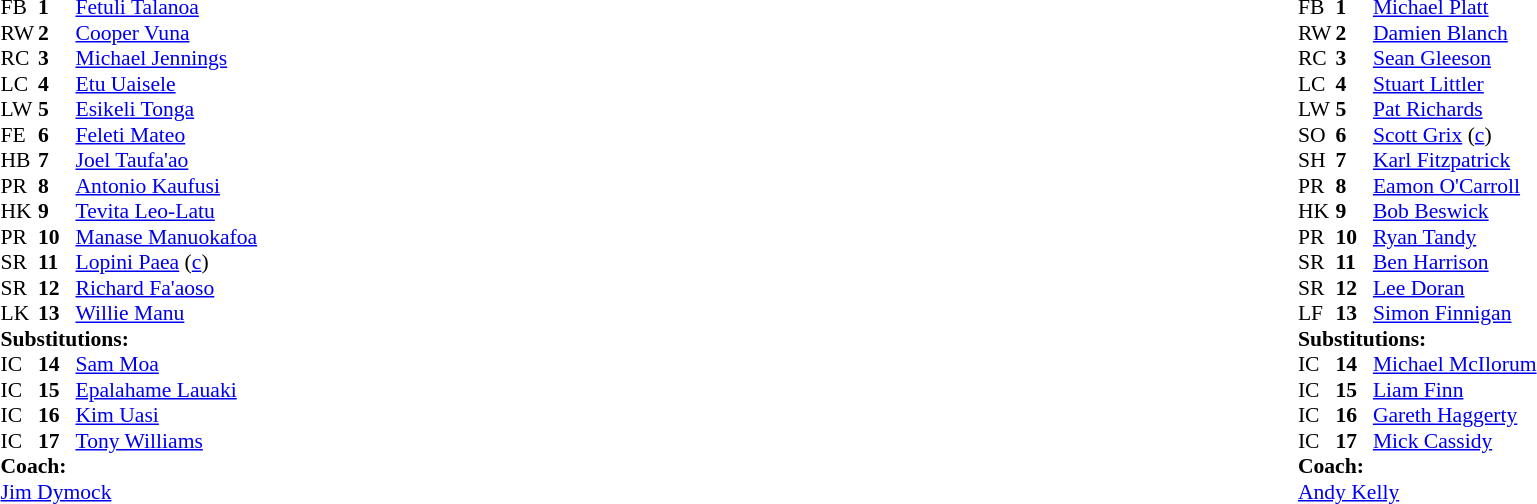<table width="100%">
<tr>
<td valign="top" width="50%"><br><table style="font-size: 90%" cellspacing="0" cellpadding="0">
<tr>
<th width="25"></th>
<th width="25"></th>
</tr>
<tr>
<td>FB</td>
<td><strong>1</strong></td>
<td><a href='#'>Fetuli Talanoa</a></td>
</tr>
<tr>
<td>RW</td>
<td><strong>2</strong></td>
<td><a href='#'>Cooper Vuna</a></td>
</tr>
<tr>
<td>RC</td>
<td><strong>3</strong></td>
<td><a href='#'>Michael Jennings</a></td>
</tr>
<tr>
<td>LC</td>
<td><strong>4</strong></td>
<td><a href='#'>Etu Uaisele</a></td>
</tr>
<tr>
<td>LW</td>
<td><strong>5</strong></td>
<td><a href='#'>Esikeli Tonga</a></td>
</tr>
<tr>
<td>FE</td>
<td><strong>6</strong></td>
<td><a href='#'>Feleti Mateo</a></td>
</tr>
<tr>
<td>HB</td>
<td><strong>7</strong></td>
<td><a href='#'>Joel Taufa'ao</a></td>
</tr>
<tr>
<td>PR</td>
<td><strong>8</strong></td>
<td><a href='#'>Antonio Kaufusi</a></td>
</tr>
<tr>
<td>HK</td>
<td><strong>9</strong></td>
<td><a href='#'>Tevita Leo-Latu</a></td>
</tr>
<tr>
<td>PR</td>
<td><strong>10</strong></td>
<td><a href='#'>Manase Manuokafoa</a></td>
</tr>
<tr>
<td>SR</td>
<td><strong>11</strong></td>
<td><a href='#'>Lopini Paea</a> (<a href='#'>c</a>)</td>
</tr>
<tr>
<td>SR</td>
<td><strong>12</strong></td>
<td><a href='#'>Richard Fa'aoso</a></td>
</tr>
<tr>
<td>LK</td>
<td><strong>13</strong></td>
<td><a href='#'>Willie Manu</a></td>
</tr>
<tr>
<td colspan=3><strong>Substitutions:</strong></td>
</tr>
<tr>
<td>IC</td>
<td><strong>14</strong></td>
<td><a href='#'>Sam Moa</a></td>
</tr>
<tr>
<td>IC</td>
<td><strong>15</strong></td>
<td><a href='#'>Epalahame Lauaki</a></td>
</tr>
<tr>
<td>IC</td>
<td><strong>16</strong></td>
<td><a href='#'>Kim Uasi</a></td>
</tr>
<tr>
<td>IC</td>
<td><strong>17</strong></td>
<td><a href='#'>Tony Williams</a></td>
</tr>
<tr>
<td colspan=3><strong>Coach:</strong></td>
</tr>
<tr>
<td colspan="4"> <a href='#'>Jim Dymock</a></td>
</tr>
</table>
</td>
<td valign="top" width="50%"><br><table style="font-size: 90%" cellspacing="0" cellpadding="0" align="center">
<tr>
<th width="25"></th>
<th width="25"></th>
</tr>
<tr>
<td>FB</td>
<td><strong>1</strong></td>
<td><a href='#'>Michael Platt</a></td>
</tr>
<tr>
<td>RW</td>
<td><strong>2</strong></td>
<td><a href='#'>Damien Blanch</a></td>
</tr>
<tr>
<td>RC</td>
<td><strong>3</strong></td>
<td><a href='#'>Sean Gleeson</a></td>
</tr>
<tr>
<td>LC</td>
<td><strong>4</strong></td>
<td><a href='#'>Stuart Littler</a></td>
</tr>
<tr>
<td>LW</td>
<td><strong>5</strong></td>
<td><a href='#'>Pat Richards</a></td>
</tr>
<tr>
<td>SO</td>
<td><strong>6</strong></td>
<td><a href='#'>Scott Grix</a> (<a href='#'>c</a>)</td>
</tr>
<tr>
<td>SH</td>
<td><strong>7</strong></td>
<td><a href='#'>Karl Fitzpatrick</a></td>
</tr>
<tr>
<td>PR</td>
<td><strong>8</strong></td>
<td><a href='#'>Eamon O'Carroll</a></td>
</tr>
<tr>
<td>HK</td>
<td><strong>9</strong></td>
<td><a href='#'>Bob Beswick</a></td>
</tr>
<tr>
<td>PR</td>
<td><strong>10</strong></td>
<td><a href='#'>Ryan Tandy</a></td>
</tr>
<tr>
<td>SR</td>
<td><strong>11</strong></td>
<td><a href='#'>Ben Harrison</a></td>
</tr>
<tr>
<td>SR</td>
<td><strong>12</strong></td>
<td><a href='#'>Lee Doran</a></td>
</tr>
<tr>
<td>LF</td>
<td><strong>13</strong></td>
<td><a href='#'>Simon Finnigan</a></td>
</tr>
<tr>
<td colspan=3><strong>Substitutions:</strong></td>
</tr>
<tr>
<td>IC</td>
<td><strong>14</strong></td>
<td><a href='#'>Michael McIlorum</a></td>
</tr>
<tr>
<td>IC</td>
<td><strong>15</strong></td>
<td><a href='#'>Liam Finn</a></td>
</tr>
<tr>
<td>IC</td>
<td><strong>16</strong></td>
<td><a href='#'>Gareth Haggerty</a></td>
</tr>
<tr>
<td>IC</td>
<td><strong>17</strong></td>
<td><a href='#'>Mick Cassidy</a></td>
</tr>
<tr>
<td colspan=3><strong>Coach:</strong></td>
</tr>
<tr>
<td colspan="4"> <a href='#'>Andy Kelly</a></td>
</tr>
</table>
</td>
</tr>
</table>
